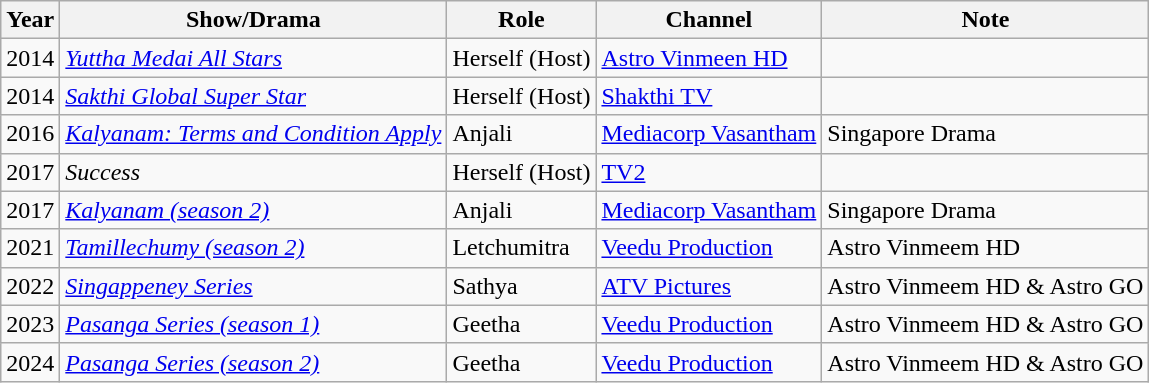<table class="wikitable">
<tr>
<th>Year</th>
<th>Show/Drama</th>
<th>Role</th>
<th>Channel</th>
<th>Note</th>
</tr>
<tr>
<td>2014</td>
<td><em><a href='#'>Yuttha Medai All Stars</a></em></td>
<td>Herself (Host)</td>
<td><a href='#'>Astro Vinmeen HD</a></td>
<td></td>
</tr>
<tr>
<td>2014</td>
<td><em><a href='#'>Sakthi Global Super Star</a></em></td>
<td>Herself (Host)</td>
<td><a href='#'>Shakthi TV</a></td>
<td></td>
</tr>
<tr>
<td>2016</td>
<td><em><a href='#'>Kalyanam: Terms and Condition Apply</a></em></td>
<td>Anjali</td>
<td><a href='#'>Mediacorp Vasantham</a></td>
<td>Singapore Drama</td>
</tr>
<tr>
<td>2017</td>
<td><em>Success</em></td>
<td>Herself (Host)</td>
<td><a href='#'>TV2</a></td>
</tr>
<tr>
<td>2017</td>
<td><em><a href='#'>Kalyanam (season 2)</a></em></td>
<td>Anjali</td>
<td><a href='#'>Mediacorp Vasantham</a></td>
<td>Singapore Drama</td>
</tr>
<tr>
<td>2021</td>
<td><em><a href='#'>Tamillechumy (season 2)</a></em></td>
<td>Letchumitra</td>
<td><a href='#'>Veedu Production</a></td>
<td>Astro Vinmeem HD</td>
</tr>
<tr>
<td>2022</td>
<td><em><a href='#'>Singappeney Series </a></em></td>
<td>Sathya</td>
<td><a href='#'>ATV Pictures</a></td>
<td>Astro Vinmeem HD & Astro GO</td>
</tr>
<tr>
<td>2023</td>
<td><em><a href='#'>Pasanga Series (season 1) </a></em></td>
<td>Geetha</td>
<td><a href='#'>Veedu Production</a></td>
<td>Astro Vinmeem HD & Astro GO</td>
</tr>
<tr>
<td>2024</td>
<td><em><a href='#'>Pasanga Series (season 2)</a></em></td>
<td>Geetha</td>
<td><a href='#'>Veedu Production</a></td>
<td>Astro Vinmeem HD & Astro GO</td>
</tr>
</table>
